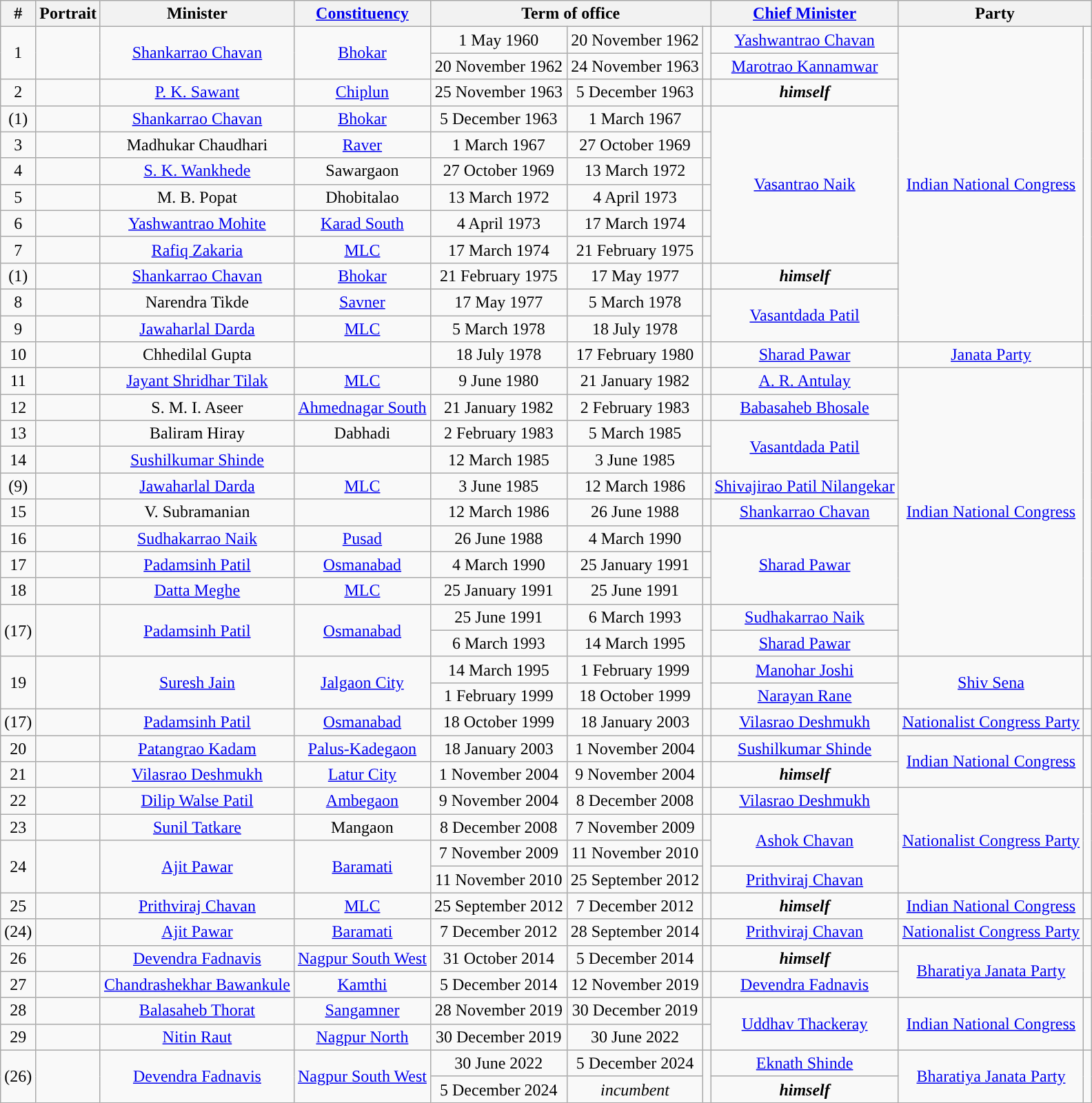<table class="wikitable" style="text-align:center">
<tr>
<th>#</th>
<th>Portrait</th>
<th>Minister</th>
<th><a href='#'>Constituency</a></th>
<th colspan="3">Term of office</th>
<th><a href='#'>Chief Minister</a></th>
<th colspan="2">Party</th>
</tr>
<tr>
<td rowspan="2">1</td>
<td rowspan="2"></td>
<td rowspan="2"><a href='#'>Shankarrao Chavan</a></td>
<td rowspan="2"><a href='#'>Bhokar</a></td>
<td>1 May 1960</td>
<td>20 November 1962</td>
<td rowspan="2"></td>
<td><a href='#'>Yashwantrao Chavan</a></td>
<td rowspan="12"><a href='#'>Indian National Congress</a></td>
<td rowspan="12" style="background-color: "></td>
</tr>
<tr>
<td>20 November 1962</td>
<td>24 November 1963</td>
<td><a href='#'>Marotrao Kannamwar</a></td>
</tr>
<tr>
<td>2</td>
<td></td>
<td><a href='#'>P. K. Sawant</a></td>
<td><a href='#'>Chiplun</a></td>
<td>25 November 1963</td>
<td>5 December 1963</td>
<td></td>
<td><strong><em>himself</em></strong></td>
</tr>
<tr>
<td>(1)</td>
<td></td>
<td><a href='#'>Shankarrao Chavan</a></td>
<td><a href='#'>Bhokar</a></td>
<td>5 December 1963</td>
<td>1 March 1967</td>
<td></td>
<td rowspan="6"><a href='#'>Vasantrao Naik</a></td>
</tr>
<tr>
<td>3</td>
<td></td>
<td>Madhukar Chaudhari</td>
<td><a href='#'>Raver</a></td>
<td>1 March 1967</td>
<td>27 October 1969</td>
<td></td>
</tr>
<tr>
<td>4</td>
<td></td>
<td><a href='#'>S. K. Wankhede</a></td>
<td>Sawargaon</td>
<td>27 October 1969</td>
<td>13 March 1972</td>
<td></td>
</tr>
<tr>
<td>5</td>
<td></td>
<td>M. B. Popat</td>
<td>Dhobitalao</td>
<td>13 March 1972</td>
<td>4 April 1973</td>
<td></td>
</tr>
<tr>
<td>6</td>
<td></td>
<td><a href='#'>Yashwantrao Mohite</a></td>
<td><a href='#'>Karad South</a></td>
<td>4 April 1973</td>
<td>17 March 1974</td>
<td></td>
</tr>
<tr>
<td>7</td>
<td></td>
<td><a href='#'>Rafiq Zakaria</a></td>
<td><a href='#'>MLC</a></td>
<td>17 March 1974</td>
<td>21 February 1975</td>
<td></td>
</tr>
<tr>
<td>(1)</td>
<td></td>
<td><a href='#'>Shankarrao Chavan</a></td>
<td><a href='#'>Bhokar</a></td>
<td>21 February 1975</td>
<td>17 May 1977</td>
<td></td>
<td><strong><em>himself</em></strong></td>
</tr>
<tr>
<td>8</td>
<td></td>
<td>Narendra Tikde</td>
<td><a href='#'>Savner</a></td>
<td>17 May 1977</td>
<td>5 March 1978</td>
<td></td>
<td rowspan="2"><a href='#'>Vasantdada Patil</a></td>
</tr>
<tr>
<td>9</td>
<td></td>
<td><a href='#'>Jawaharlal Darda</a></td>
<td><a href='#'>MLC</a></td>
<td>5 March 1978</td>
<td>18 July 1978</td>
<td></td>
</tr>
<tr>
<td>10</td>
<td></td>
<td>Chhedilal Gupta</td>
<td></td>
<td>18 July 1978</td>
<td>17 February 1980</td>
<td></td>
<td><a href='#'>Sharad Pawar</a></td>
<td><a href='#'>Janata Party</a></td>
<td style="background-color: "></td>
</tr>
<tr>
<td>11</td>
<td></td>
<td><a href='#'>Jayant Shridhar Tilak</a></td>
<td><a href='#'>MLC</a></td>
<td>9 June 1980</td>
<td>21 January 1982</td>
<td></td>
<td><a href='#'>A. R. Antulay</a></td>
<td rowspan="11"><a href='#'>Indian National Congress</a></td>
<td rowspan="11" style="background-color: "></td>
</tr>
<tr>
<td>12</td>
<td></td>
<td>S. M. I. Aseer</td>
<td><a href='#'>Ahmednagar South</a></td>
<td>21 January 1982</td>
<td>2 February 1983</td>
<td></td>
<td><a href='#'>Babasaheb Bhosale</a></td>
</tr>
<tr>
<td>13</td>
<td></td>
<td>Baliram Hiray</td>
<td>Dabhadi</td>
<td>2 February 1983</td>
<td>5 March 1985</td>
<td></td>
<td rowspan="2"><a href='#'>Vasantdada Patil</a></td>
</tr>
<tr>
<td>14</td>
<td></td>
<td><a href='#'>Sushilkumar Shinde</a></td>
<td></td>
<td>12 March 1985</td>
<td>3 June 1985</td>
<td></td>
</tr>
<tr>
<td>(9)</td>
<td></td>
<td><a href='#'>Jawaharlal Darda</a></td>
<td><a href='#'>MLC</a></td>
<td>3 June 1985</td>
<td>12 March 1986</td>
<td></td>
<td><a href='#'>Shivajirao Patil Nilangekar</a></td>
</tr>
<tr>
<td>15</td>
<td></td>
<td>V. Subramanian</td>
<td></td>
<td>12 March 1986</td>
<td>26 June 1988</td>
<td></td>
<td><a href='#'>Shankarrao Chavan</a></td>
</tr>
<tr>
<td>16</td>
<td></td>
<td><a href='#'>Sudhakarrao Naik</a></td>
<td><a href='#'>Pusad</a></td>
<td>26 June 1988</td>
<td>4 March 1990</td>
<td></td>
<td rowspan="3"><a href='#'>Sharad Pawar</a></td>
</tr>
<tr>
<td>17</td>
<td></td>
<td><a href='#'>Padamsinh Patil</a></td>
<td><a href='#'>Osmanabad</a></td>
<td>4 March 1990</td>
<td>25 January 1991</td>
<td></td>
</tr>
<tr>
<td>18</td>
<td></td>
<td><a href='#'>Datta Meghe</a></td>
<td><a href='#'>MLC</a></td>
<td>25 January 1991</td>
<td>25 June 1991</td>
<td></td>
</tr>
<tr>
<td rowspan="2">(17)</td>
<td rowspan="2"></td>
<td rowspan="2"><a href='#'>Padamsinh Patil</a></td>
<td rowspan="2"><a href='#'>Osmanabad</a></td>
<td>25 June 1991</td>
<td>6 March 1993</td>
<td rowspan="2"></td>
<td><a href='#'>Sudhakarrao Naik</a></td>
</tr>
<tr>
<td>6 March 1993</td>
<td>14 March 1995</td>
<td><a href='#'>Sharad Pawar</a></td>
</tr>
<tr>
<td rowspan="2">19</td>
<td rowspan="2"></td>
<td rowspan="2"><a href='#'>Suresh Jain</a></td>
<td rowspan="2"><a href='#'>Jalgaon City</a></td>
<td>14 March 1995</td>
<td>1 February 1999</td>
<td rowspan="2"></td>
<td><a href='#'>Manohar Joshi</a></td>
<td rowspan="2"><a href='#'>Shiv Sena</a></td>
<td rowspan="2" style="background-color: "></td>
</tr>
<tr>
<td>1 February 1999</td>
<td>18 October 1999</td>
<td><a href='#'>Narayan Rane</a></td>
</tr>
<tr>
<td>(17)</td>
<td></td>
<td><a href='#'>Padamsinh Patil</a></td>
<td><a href='#'>Osmanabad</a></td>
<td>18 October 1999</td>
<td>18 January 2003</td>
<td></td>
<td><a href='#'>Vilasrao Deshmukh</a></td>
<td><a href='#'>Nationalist Congress Party</a></td>
<td style="background-color: "></td>
</tr>
<tr>
<td>20</td>
<td></td>
<td><a href='#'>Patangrao Kadam</a></td>
<td><a href='#'>Palus-Kadegaon</a></td>
<td>18 January 2003</td>
<td>1 November 2004</td>
<td></td>
<td><a href='#'>Sushilkumar Shinde</a></td>
<td rowspan="2"><a href='#'>Indian National Congress</a></td>
<td rowspan="2" style="background-color: "></td>
</tr>
<tr>
<td>21</td>
<td></td>
<td><a href='#'>Vilasrao Deshmukh</a></td>
<td><a href='#'>Latur City</a></td>
<td>1 November 2004</td>
<td>9 November 2004</td>
<td></td>
<td><strong><em>himself</em></strong></td>
</tr>
<tr>
<td>22</td>
<td></td>
<td><a href='#'>Dilip Walse Patil</a></td>
<td><a href='#'>Ambegaon</a></td>
<td>9 November 2004</td>
<td>8 December 2008</td>
<td></td>
<td><a href='#'>Vilasrao Deshmukh</a></td>
<td rowspan="4"><a href='#'>Nationalist Congress Party</a></td>
<td rowspan="4" style="background-color: "></td>
</tr>
<tr>
<td>23</td>
<td></td>
<td><a href='#'>Sunil Tatkare</a></td>
<td>Mangaon</td>
<td>8 December 2008</td>
<td>7 November 2009</td>
<td></td>
<td rowspan="2"><a href='#'>Ashok Chavan</a></td>
</tr>
<tr>
<td rowspan="2">24</td>
<td rowspan="2"></td>
<td rowspan="2"><a href='#'>Ajit Pawar</a></td>
<td rowspan="2"><a href='#'>Baramati</a></td>
<td>7 November 2009</td>
<td>11 November 2010</td>
<td rowspan="2"></td>
</tr>
<tr>
<td>11 November 2010</td>
<td>25 September 2012</td>
<td><a href='#'>Prithviraj Chavan</a></td>
</tr>
<tr>
<td>25</td>
<td></td>
<td><a href='#'>Prithviraj Chavan</a></td>
<td><a href='#'>MLC</a></td>
<td>25 September 2012</td>
<td>7 December 2012</td>
<td></td>
<td><strong><em>himself</em></strong></td>
<td><a href='#'>Indian National Congress</a></td>
<td style="background-color: "></td>
</tr>
<tr>
<td>(24)</td>
<td></td>
<td><a href='#'>Ajit Pawar</a></td>
<td><a href='#'>Baramati</a></td>
<td>7 December 2012</td>
<td>28 September 2014</td>
<td></td>
<td><a href='#'>Prithviraj Chavan</a></td>
<td><a href='#'>Nationalist Congress Party</a></td>
<td style="background-color: "></td>
</tr>
<tr>
<td>26</td>
<td></td>
<td><a href='#'>Devendra Fadnavis</a></td>
<td><a href='#'>Nagpur South West</a></td>
<td>31 October 2014</td>
<td>5 December 2014</td>
<td></td>
<td><strong><em>himself</em></strong></td>
<td rowspan="2"><a href='#'>Bharatiya Janata Party</a></td>
<td rowspan="2" style="background-color: "></td>
</tr>
<tr>
<td>27</td>
<td></td>
<td><a href='#'>Chandrashekhar Bawankule</a></td>
<td><a href='#'>Kamthi</a></td>
<td>5 December 2014</td>
<td>12 November 2019</td>
<td></td>
<td><a href='#'>Devendra Fadnavis</a></td>
</tr>
<tr>
<td>28</td>
<td></td>
<td><a href='#'>Balasaheb Thorat</a></td>
<td><a href='#'>Sangamner</a></td>
<td>28 November 2019</td>
<td>30 December 2019</td>
<td></td>
<td rowspan="2"><a href='#'>Uddhav Thackeray</a></td>
<td rowspan="2"><a href='#'>Indian National Congress</a></td>
<td rowspan="2" style="background-color: "></td>
</tr>
<tr>
<td>29</td>
<td></td>
<td><a href='#'>Nitin Raut</a></td>
<td><a href='#'>Nagpur North</a></td>
<td>30 December 2019</td>
<td>30 June 2022</td>
<td></td>
</tr>
<tr>
<td rowspan="2">(26)</td>
<td rowspan="2"></td>
<td rowspan="2"><a href='#'>Devendra Fadnavis</a></td>
<td rowspan="2"><a href='#'>Nagpur South West</a></td>
<td>30 June 2022</td>
<td>5 December 2024</td>
<td rowspan="2"></td>
<td><a href='#'>Eknath Shinde</a></td>
<td rowspan="2"><a href='#'>Bharatiya Janata Party</a></td>
<td rowspan="2" style="background-color: "></td>
</tr>
<tr>
<td>5 December 2024</td>
<td><em>incumbent</em></td>
<td><strong><em>himself</em></strong></td>
</tr>
</table>
